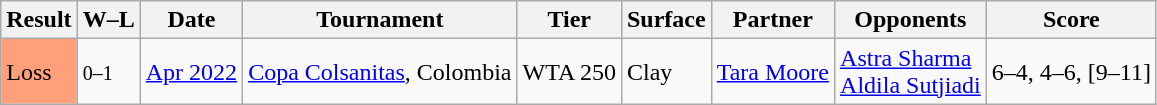<table class="sortable wikitable">
<tr>
<th>Result</th>
<th class="unsortable">W–L</th>
<th>Date</th>
<th>Tournament</th>
<th>Tier</th>
<th>Surface</th>
<th>Partner</th>
<th>Opponents</th>
<th class="unsortable">Score</th>
</tr>
<tr>
<td style="background:#ffa07a;">Loss</td>
<td><small>0–1</small></td>
<td><a href='#'>Apr 2022</a></td>
<td><a href='#'>Copa Colsanitas</a>, Colombia</td>
<td>WTA 250</td>
<td>Clay</td>
<td> <a href='#'>Tara Moore</a></td>
<td> <a href='#'>Astra Sharma</a> <br>  <a href='#'>Aldila Sutjiadi</a></td>
<td>6–4, 4–6, [9–11]</td>
</tr>
</table>
